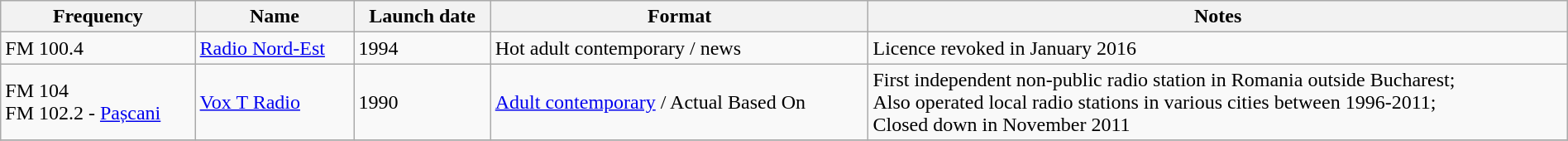<table class="wikitable sortable" width="100%">
<tr>
<th>Frequency</th>
<th>Name</th>
<th>Launch date</th>
<th>Format</th>
<th>Notes</th>
</tr>
<tr>
<td>FM 100.4</td>
<td><a href='#'>Radio Nord-Est</a></td>
<td>1994</td>
<td>Hot adult contemporary / news</td>
<td>Licence revoked in January 2016</td>
</tr>
<tr>
<td>FM 104<br>FM 102.2 - <a href='#'>Pașcani</a></td>
<td><a href='#'>Vox T Radio</a></td>
<td>1990</td>
<td><a href='#'>Adult contemporary</a> / Actual Based On</td>
<td>First independent non-public radio station in Romania outside Bucharest;<br>Also operated local radio stations in various cities between 1996-2011;<br>Closed down in November 2011</td>
</tr>
<tr>
</tr>
</table>
